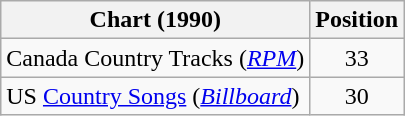<table class="wikitable sortable">
<tr>
<th scope="col">Chart (1990)</th>
<th scope="col">Position</th>
</tr>
<tr>
<td>Canada Country Tracks (<em><a href='#'>RPM</a></em>)</td>
<td align="center">33</td>
</tr>
<tr>
<td>US <a href='#'>Country Songs</a> (<em><a href='#'>Billboard</a></em>)</td>
<td align="center">30</td>
</tr>
</table>
